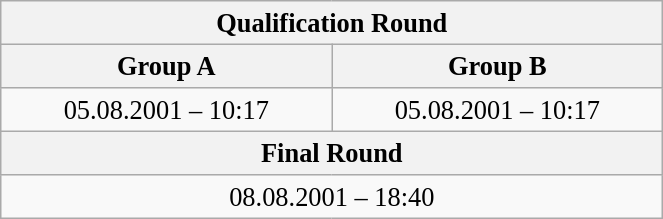<table class="wikitable" style=" text-align:center; font-size:110%;" width="35%">
<tr>
<th colspan="2">Qualification Round</th>
</tr>
<tr>
<th>Group A</th>
<th>Group B</th>
</tr>
<tr>
<td>05.08.2001 – 10:17</td>
<td>05.08.2001 – 10:17</td>
</tr>
<tr>
<th colspan="2">Final Round</th>
</tr>
<tr>
<td colspan="2">08.08.2001 – 18:40</td>
</tr>
</table>
